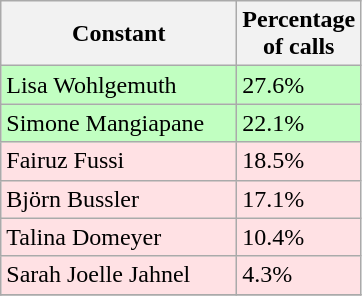<table class="wikitable">
<tr>
<th width="150px">Constant</th>
<th width="50px">Percentage of calls</th>
</tr>
<tr style="background:#c1ffc1;">
<td>Lisa Wohlgemuth</td>
<td>27.6%</td>
</tr>
<tr style="background:#c1ffc1;">
<td>Simone Mangiapane</td>
<td>22.1%</td>
</tr>
<tr bgcolor="#FFE1E4">
<td>Fairuz Fussi</td>
<td>18.5%</td>
</tr>
<tr bgcolor="#FFE1E4">
<td>Björn Bussler</td>
<td>17.1%</td>
</tr>
<tr bgcolor="#FFE1E4">
<td>Talina Domeyer</td>
<td>10.4%</td>
</tr>
<tr bgcolor="#FFE1E4">
<td>Sarah Joelle Jahnel</td>
<td>4.3%</td>
</tr>
<tr>
</tr>
</table>
